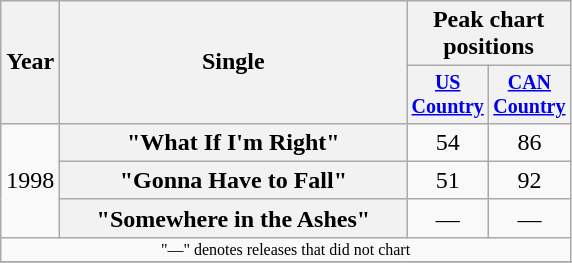<table class="wikitable plainrowheaders" style="text-align:center;">
<tr>
<th rowspan="2">Year</th>
<th rowspan="2" style="width:14em;">Single</th>
<th colspan="2">Peak chart<br>positions</th>
</tr>
<tr style="font-size:smaller;">
<th width="45"><a href='#'>US Country</a></th>
<th width="45"><a href='#'>CAN Country</a></th>
</tr>
<tr>
<td rowspan="3">1998</td>
<th scope="row">"What If I'm Right"</th>
<td>54</td>
<td>86</td>
</tr>
<tr>
<th scope="row">"Gonna Have to Fall"</th>
<td>51</td>
<td>92</td>
</tr>
<tr>
<th scope="row">"Somewhere in the Ashes"</th>
<td>—</td>
<td>—</td>
</tr>
<tr>
<td colspan="4" style="font-size:8pt">"—" denotes releases that did not chart</td>
</tr>
<tr>
</tr>
</table>
